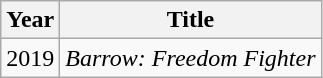<table class="wikitable sortable">
<tr>
<th>Year</th>
<th>Title</th>
</tr>
<tr>
<td>2019</td>
<td><em>Barrow: Freedom Fighter</em></td>
</tr>
</table>
